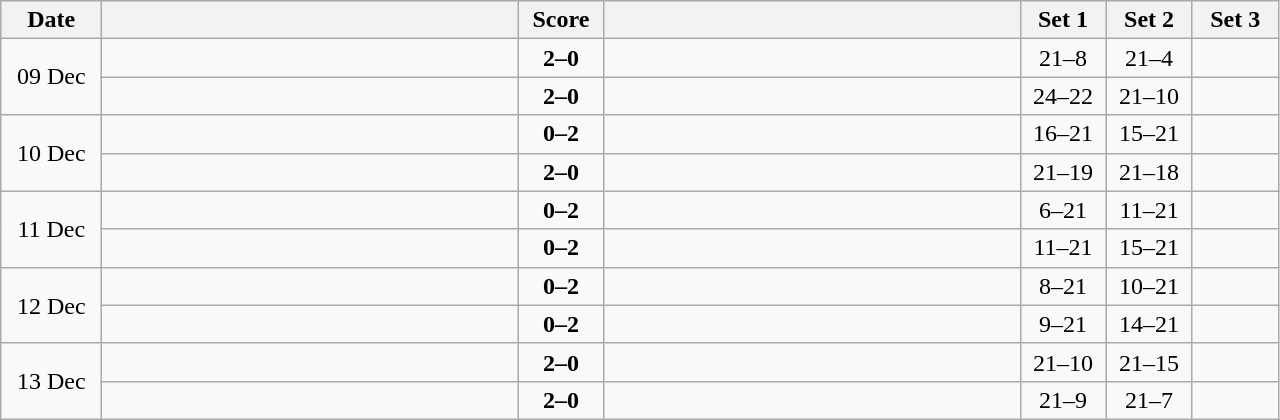<table class="wikitable" style="text-align: center;">
<tr>
<th width="60">Date</th>
<th align="right" width="270"></th>
<th width="50">Score</th>
<th align="left" width="270"></th>
<th width="50">Set 1</th>
<th width="50">Set 2</th>
<th width="50">Set 3</th>
</tr>
<tr>
<td rowspan=2>09 Dec</td>
<td align=left><strong></strong></td>
<td align=center><strong>2–0</strong></td>
<td align=left></td>
<td>21–8</td>
<td>21–4</td>
<td></td>
</tr>
<tr>
<td align=left><strong></strong></td>
<td align=center><strong>2–0</strong></td>
<td align=left></td>
<td>24–22</td>
<td>21–10</td>
<td></td>
</tr>
<tr>
<td rowspan=2>10 Dec</td>
<td align=left></td>
<td align=center><strong>0–2</strong></td>
<td align=left><strong></strong></td>
<td>16–21</td>
<td>15–21</td>
<td></td>
</tr>
<tr>
<td align=left><strong></strong></td>
<td align=center><strong>2–0</strong></td>
<td align=left></td>
<td>21–19</td>
<td>21–18</td>
<td></td>
</tr>
<tr>
<td rowspan=2>11 Dec</td>
<td align=left></td>
<td align=center><strong>0–2</strong></td>
<td align=left><strong></strong></td>
<td>6–21</td>
<td>11–21</td>
<td></td>
</tr>
<tr>
<td align=left></td>
<td align=center><strong>0–2</strong></td>
<td align=left><strong></strong></td>
<td>11–21</td>
<td>15–21</td>
<td></td>
</tr>
<tr>
<td rowspan=2>12 Dec</td>
<td align=left></td>
<td align=center><strong>0–2</strong></td>
<td align=left><strong></strong></td>
<td>8–21</td>
<td>10–21</td>
<td></td>
</tr>
<tr>
<td align=left></td>
<td align=center><strong>0–2</strong></td>
<td align=left><strong></strong></td>
<td>9–21</td>
<td>14–21</td>
<td></td>
</tr>
<tr>
<td rowspan=2>13 Dec</td>
<td align=left><strong></strong></td>
<td align=center><strong>2–0</strong></td>
<td align=left></td>
<td>21–10</td>
<td>21–15</td>
<td></td>
</tr>
<tr>
<td align=left><strong></strong></td>
<td align=center><strong>2–0</strong></td>
<td align=left></td>
<td>21–9</td>
<td>21–7</td>
<td></td>
</tr>
</table>
